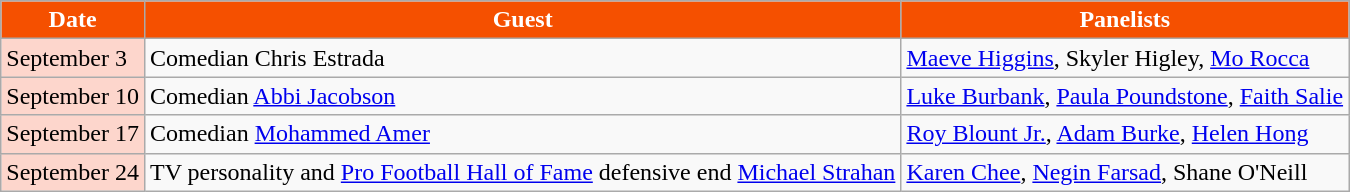<table class="wikitable">
<tr>
<th style="background:#f55000;color:#FFFFFF;">Date</th>
<th style="background:#f55000;color:#FFFFFF;">Guest</th>
<th style="background:#f55000;color:#FFFFFF;">Panelists</th>
</tr>
<tr>
<td style="background:#FDD6CC;color:#000000;">September 3</td>
<td>Comedian Chris Estrada</td>
<td><a href='#'>Maeve Higgins</a>, Skyler Higley, <a href='#'>Mo Rocca</a></td>
</tr>
<tr>
<td style="background:#FDD6CC;color:#000000;">September 10</td>
<td>Comedian <a href='#'>Abbi Jacobson</a></td>
<td><a href='#'>Luke Burbank</a>, <a href='#'>Paula Poundstone</a>, <a href='#'>Faith Salie</a></td>
</tr>
<tr>
<td style="background:#FDD6CC;color:#000000;">September 17</td>
<td>Comedian <a href='#'>Mohammed Amer</a></td>
<td><a href='#'>Roy Blount Jr.</a>, <a href='#'>Adam Burke</a>, <a href='#'>Helen Hong</a></td>
</tr>
<tr>
<td style="background:#FDD6CC;color:#000000;">September 24</td>
<td>TV personality and <a href='#'>Pro Football Hall of Fame</a> defensive end <a href='#'>Michael Strahan</a></td>
<td><a href='#'>Karen Chee</a>, <a href='#'>Negin Farsad</a>, Shane O'Neill</td>
</tr>
</table>
